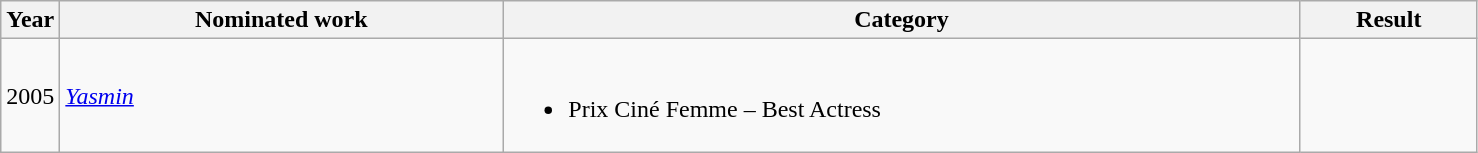<table class=wikitable>
<tr>
<th width=4%>Year</th>
<th width=30%>Nominated work</th>
<th width=54%>Category</th>
<th width=12%>Result</th>
</tr>
<tr>
<td>2005</td>
<td><em><a href='#'>Yasmin</a></em></td>
<td><br><ul><li>Prix Ciné Femme – Best Actress</li></ul></td>
<td></td>
</tr>
</table>
